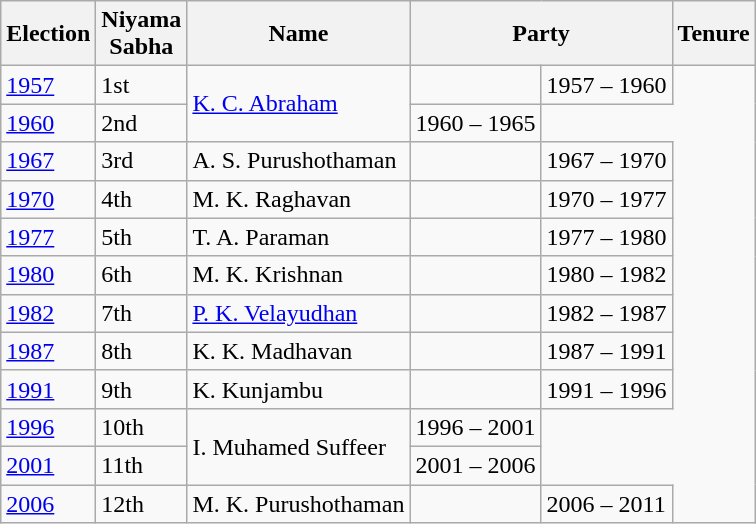<table class="wikitable sortable">
<tr>
<th>Election</th>
<th>Niyama<br>Sabha</th>
<th>Name</th>
<th colspan="2">Party</th>
<th>Tenure</th>
</tr>
<tr>
<td><a href='#'>1957</a></td>
<td>1st</td>
<td rowspan="2"><a href='#'>K. C. Abraham</a></td>
<td></td>
<td>1957 – 1960</td>
</tr>
<tr>
<td><a href='#'>1960</a></td>
<td>2nd</td>
<td>1960 – 1965</td>
</tr>
<tr>
<td><a href='#'>1967</a></td>
<td>3rd</td>
<td>A. S. Purushothaman</td>
<td></td>
<td>1967 – 1970</td>
</tr>
<tr>
<td><a href='#'>1970</a></td>
<td>4th</td>
<td>M. K. Raghavan</td>
<td></td>
<td>1970 – 1977</td>
</tr>
<tr>
<td><a href='#'>1977</a></td>
<td>5th</td>
<td>T. A. Paraman</td>
<td></td>
<td>1977 – 1980</td>
</tr>
<tr>
<td><a href='#'>1980</a></td>
<td>6th</td>
<td>M. K. Krishnan</td>
<td></td>
<td>1980 – 1982</td>
</tr>
<tr>
<td><a href='#'>1982</a></td>
<td>7th</td>
<td><a href='#'>P. K. Velayudhan</a></td>
<td></td>
<td>1982 – 1987</td>
</tr>
<tr>
<td><a href='#'>1987</a></td>
<td>8th</td>
<td>K. K. Madhavan</td>
<td></td>
<td>1987 – 1991</td>
</tr>
<tr>
<td><a href='#'>1991</a></td>
<td>9th</td>
<td>K. Kunjambu</td>
<td></td>
<td>1991 – 1996</td>
</tr>
<tr>
<td><a href='#'>1996</a></td>
<td>10th</td>
<td rowspan="2">I. Muhamed Suffeer</td>
<td>1996 – 2001</td>
</tr>
<tr>
<td><a href='#'>2001</a></td>
<td>11th</td>
<td>2001 – 2006</td>
</tr>
<tr>
<td><a href='#'>2006</a></td>
<td>12th</td>
<td>M. K. Purushothaman</td>
<td></td>
<td>2006 – 2011</td>
</tr>
</table>
